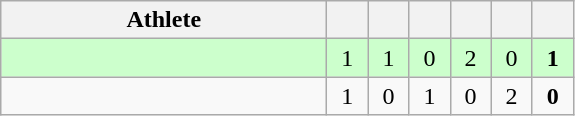<table class=wikitable style="text-align:center">
<tr>
<th width=210>Athlete</th>
<th width=20></th>
<th width=20></th>
<th width=20></th>
<th width=20></th>
<th width=20></th>
<th width=20></th>
</tr>
<tr bgcolor=ccffcc>
<td style="text-align:left"></td>
<td>1</td>
<td>1</td>
<td>0</td>
<td>2</td>
<td>0</td>
<td><strong>1</strong></td>
</tr>
<tr>
<td style="text-align:left"></td>
<td>1</td>
<td>0</td>
<td>1</td>
<td>0</td>
<td>2</td>
<td><strong>0</strong></td>
</tr>
</table>
